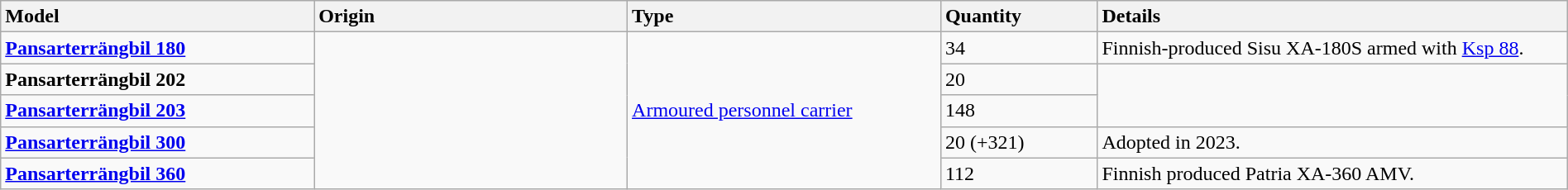<table class="wikitable" style="width:100%;">
<tr>
<th style="text-align:left;width:20%;">Model</th>
<th style="text-align:left;width:20%;">Origin</th>
<th style="text-align:left;width:20%;">Type</th>
<th style="text-align:left;width:10%;">Quantity</th>
<th style="text-align:left;width:30%;">Details</th>
</tr>
<tr>
<td><strong><a href='#'>Pansar­terräng­bil 180</a></strong></td>
<td rowspan="5"></td>
<td rowspan="5"><a href='#'>Armoured personnel carrier</a></td>
<td>34</td>
<td>Finnish-produced Sisu XA-180S armed with <a href='#'>Ksp 88</a>.</td>
</tr>
<tr>
<td><strong>Pansar­terräng­bil 202</strong></td>
<td>20</td>
<td rowspan="2"></td>
</tr>
<tr>
<td><strong><a href='#'>Pansar­terräng­bil 203</a></strong></td>
<td>148</td>
</tr>
<tr>
<td><strong><a href='#'>Pansar­terräng­bil 300</a></strong></td>
<td>20 (+321)</td>
<td>Adopted in 2023.</td>
</tr>
<tr>
<td><strong><a href='#'>Pansar­terräng­bil 360</a></strong></td>
<td>112</td>
<td>Finnish produced Patria XA-360 AMV.</td>
</tr>
</table>
